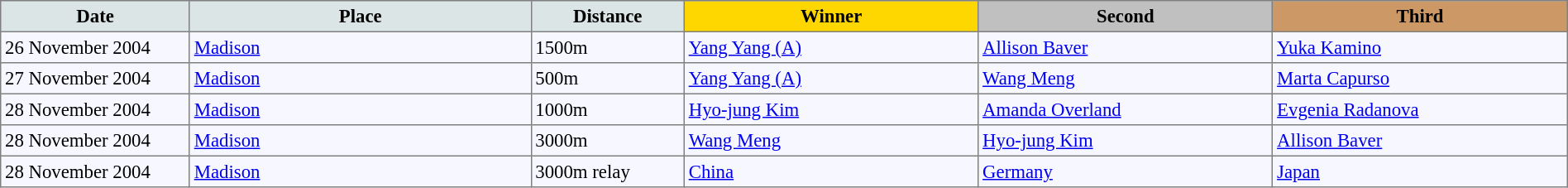<table bgcolor="#f7f8ff" cellpadding="3" cellspacing="0" border="1" style="font-size: 95%; border: gray solid 1px; border-collapse: collapse;">
<tr bgcolor="#CCCCCC">
<td align="center" bgcolor="#DCE5E5" width="150"><strong>Date</strong></td>
<td align="center" bgcolor="#DCE5E5" width="280"><strong>Place</strong></td>
<td align="center" bgcolor="#DCE5E5" width="120"><strong>Distance</strong></td>
<td align="center" bgcolor="gold" width="240"><strong>Winner</strong></td>
<td align="center" bgcolor="silver" width="240"><strong>Second</strong></td>
<td align="center" bgcolor="CC9966" width="240"><strong>Third</strong></td>
</tr>
<tr align="left">
<td>26 November 2004</td>
<td> <a href='#'>Madison</a></td>
<td>1500m</td>
<td> <a href='#'>Yang Yang (A)</a></td>
<td> <a href='#'>Allison Baver</a></td>
<td> <a href='#'>Yuka Kamino</a></td>
</tr>
<tr align="left">
<td>27 November 2004</td>
<td> <a href='#'>Madison</a></td>
<td>500m</td>
<td> <a href='#'>Yang Yang (A)</a></td>
<td> <a href='#'>Wang Meng</a></td>
<td> <a href='#'>Marta Capurso</a></td>
</tr>
<tr align="left">
<td>28 November 2004</td>
<td> <a href='#'>Madison</a></td>
<td>1000m</td>
<td> <a href='#'>Hyo-jung Kim</a></td>
<td> <a href='#'>Amanda Overland</a></td>
<td> <a href='#'>Evgenia Radanova</a></td>
</tr>
<tr align="left">
<td>28 November 2004</td>
<td> <a href='#'>Madison</a></td>
<td>3000m</td>
<td> <a href='#'>Wang Meng</a></td>
<td> <a href='#'>Hyo-jung Kim</a></td>
<td> <a href='#'>Allison Baver</a></td>
</tr>
<tr align="left">
<td>28 November 2004</td>
<td> <a href='#'>Madison</a></td>
<td>3000m relay</td>
<td> <a href='#'>China</a></td>
<td> <a href='#'>Germany</a></td>
<td> <a href='#'>Japan</a></td>
</tr>
</table>
